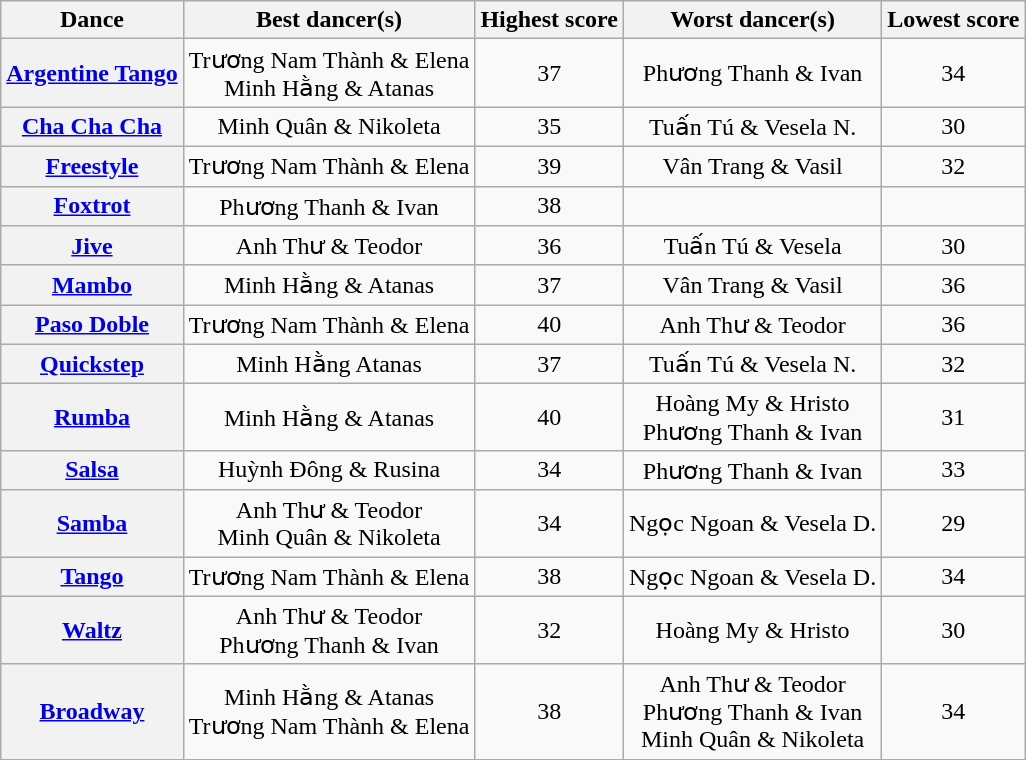<table class="wikitable sortable" style="text-align:center;">
<tr>
<th>Dance</th>
<th class="sortable">Best dancer(s)</th>
<th>Highest score</th>
<th class="sortable">Worst dancer(s)</th>
<th>Lowest score</th>
</tr>
<tr>
<th><a href='#'>Argentine Tango</a></th>
<td>Trương Nam Thành & Elena<br> Minh Hằng & Atanas</td>
<td>37</td>
<td>Phương Thanh & Ivan</td>
<td>34</td>
</tr>
<tr>
<th><a href='#'>Cha Cha Cha</a></th>
<td>Minh Quân & Nikoleta</td>
<td>35</td>
<td>Tuấn Tú & Vesela N.</td>
<td>30</td>
</tr>
<tr>
<th><a href='#'>Freestyle</a></th>
<td>Trương Nam Thành & Elena</td>
<td>39</td>
<td>Vân Trang & Vasil</td>
<td>32</td>
</tr>
<tr>
<th><a href='#'>Foxtrot</a></th>
<td>Phương Thanh & Ivan</td>
<td>38</td>
<td></td>
<td></td>
</tr>
<tr>
<th><a href='#'>Jive</a></th>
<td>Anh Thư & Teodor</td>
<td>36</td>
<td>Tuấn Tú & Vesela</td>
<td>30</td>
</tr>
<tr>
<th><a href='#'>Mambo</a></th>
<td>Minh Hằng & Atanas</td>
<td>37</td>
<td>Vân Trang & Vasil</td>
<td>36</td>
</tr>
<tr>
<th><a href='#'>Paso Doble</a></th>
<td>Trương Nam Thành & Elena</td>
<td>40</td>
<td>Anh Thư & Teodor</td>
<td>36</td>
</tr>
<tr>
<th><a href='#'>Quickstep</a></th>
<td>Minh Hằng Atanas</td>
<td>37</td>
<td>Tuấn Tú & Vesela N.</td>
<td>32</td>
</tr>
<tr>
<th><a href='#'>Rumba</a></th>
<td>Minh Hằng & Atanas</td>
<td>40</td>
<td>Hoàng My & Hristo<br> Phương Thanh & Ivan</td>
<td>31</td>
</tr>
<tr>
<th><a href='#'>Salsa</a></th>
<td>Huỳnh Đông & Rusina</td>
<td>34</td>
<td>Phương Thanh & Ivan</td>
<td>33</td>
</tr>
<tr>
<th><a href='#'>Samba</a></th>
<td>Anh Thư & Teodor<br> Minh Quân & Nikoleta</td>
<td>34</td>
<td>Ngọc Ngoan & Vesela D.</td>
<td>29</td>
</tr>
<tr>
<th><a href='#'>Tango</a></th>
<td>Trương Nam Thành & Elena</td>
<td>38</td>
<td>Ngọc Ngoan & Vesela D.</td>
<td>34</td>
</tr>
<tr>
<th><a href='#'>Waltz</a></th>
<td>Anh Thư & Teodor<br> Phương Thanh & Ivan</td>
<td>32</td>
<td>Hoàng My & Hristo</td>
<td>30</td>
</tr>
<tr>
<th><a href='#'>Broadway</a></th>
<td>Minh Hằng & Atanas<br> Trương Nam Thành & Elena</td>
<td>38</td>
<td>Anh Thư & Teodor<br> Phương Thanh & Ivan<br> Minh Quân & Nikoleta</td>
<td>34</td>
</tr>
</table>
